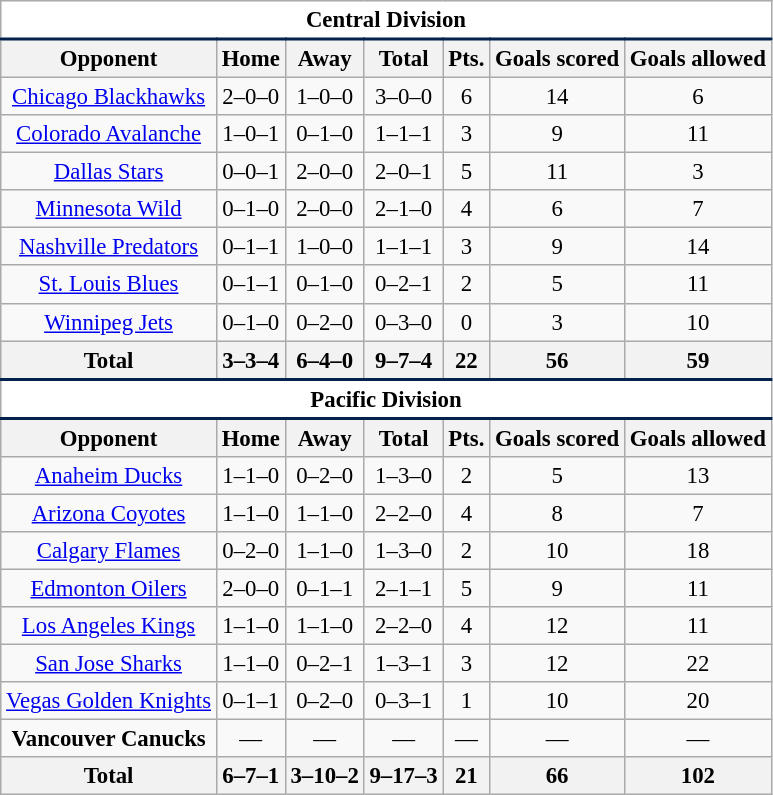<table class="wikitable" style="font-size: 95%; text-align: center">
<tr>
<td colspan="7" style="background:#fff; border-bottom:#03224c 2px solid;"><strong>Central Division</strong></td>
</tr>
<tr>
<th>Opponent</th>
<th>Home</th>
<th>Away</th>
<th>Total</th>
<th>Pts.</th>
<th>Goals scored</th>
<th>Goals allowed</th>
</tr>
<tr>
<td><a href='#'>Chicago Blackhawks</a></td>
<td>2–0–0</td>
<td>1–0–0</td>
<td>3–0–0</td>
<td>6</td>
<td>14</td>
<td>6</td>
</tr>
<tr>
<td><a href='#'>Colorado Avalanche</a></td>
<td>1–0–1</td>
<td>0–1–0</td>
<td>1–1–1</td>
<td>3</td>
<td>9</td>
<td>11</td>
</tr>
<tr>
<td><a href='#'>Dallas Stars</a></td>
<td>0–0–1</td>
<td>2–0–0</td>
<td>2–0–1</td>
<td>5</td>
<td>11</td>
<td>3</td>
</tr>
<tr>
<td><a href='#'>Minnesota Wild</a></td>
<td>0–1–0</td>
<td>2–0–0</td>
<td>2–1–0</td>
<td>4</td>
<td>6</td>
<td>7</td>
</tr>
<tr>
<td><a href='#'>Nashville Predators</a></td>
<td>0–1–1</td>
<td>1–0–0</td>
<td>1–1–1</td>
<td>3</td>
<td>9</td>
<td>14</td>
</tr>
<tr>
<td><a href='#'>St. Louis Blues</a></td>
<td>0–1–1</td>
<td>0–1–0</td>
<td>0–2–1</td>
<td>2</td>
<td>5</td>
<td>11</td>
</tr>
<tr>
<td><a href='#'>Winnipeg Jets</a></td>
<td>0–1–0</td>
<td>0–2–0</td>
<td>0–3–0</td>
<td>0</td>
<td>3</td>
<td>10</td>
</tr>
<tr>
<th>Total</th>
<th>3–3–4</th>
<th>6–4–0</th>
<th>9–7–4</th>
<th>22</th>
<th>56</th>
<th>59</th>
</tr>
<tr>
<td colspan="7" style="background:#fff; border-top:#03224c 2px solid; border-bottom:#03224c 2px solid;"><strong>Pacific Division</strong></td>
</tr>
<tr>
<th>Opponent</th>
<th>Home</th>
<th>Away</th>
<th>Total</th>
<th>Pts.</th>
<th>Goals scored</th>
<th>Goals allowed</th>
</tr>
<tr>
<td><a href='#'>Anaheim Ducks</a></td>
<td>1–1–0</td>
<td>0–2–0</td>
<td>1–3–0</td>
<td>2</td>
<td>5</td>
<td>13</td>
</tr>
<tr>
<td><a href='#'>Arizona Coyotes</a></td>
<td>1–1–0</td>
<td>1–1–0</td>
<td>2–2–0</td>
<td>4</td>
<td>8</td>
<td>7</td>
</tr>
<tr>
<td><a href='#'>Calgary Flames</a></td>
<td>0–2–0</td>
<td>1–1–0</td>
<td>1–3–0</td>
<td>2</td>
<td>10</td>
<td>18</td>
</tr>
<tr>
<td><a href='#'>Edmonton Oilers</a></td>
<td>2–0–0</td>
<td>0–1–1</td>
<td>2–1–1</td>
<td>5</td>
<td>9</td>
<td>11</td>
</tr>
<tr>
<td><a href='#'>Los Angeles Kings</a></td>
<td>1–1–0</td>
<td>1–1–0</td>
<td>2–2–0</td>
<td>4</td>
<td>12</td>
<td>11</td>
</tr>
<tr>
<td><a href='#'>San Jose Sharks</a></td>
<td>1–1–0</td>
<td>0–2–1</td>
<td>1–3–1</td>
<td>3</td>
<td>12</td>
<td>22</td>
</tr>
<tr>
<td><a href='#'>Vegas Golden Knights</a></td>
<td>0–1–1</td>
<td>0–2–0</td>
<td>0–3–1</td>
<td>1</td>
<td>10</td>
<td>20</td>
</tr>
<tr>
<td><strong>Vancouver Canucks</strong></td>
<td>—</td>
<td>—</td>
<td>—</td>
<td>—</td>
<td>—</td>
<td>—</td>
</tr>
<tr>
<th>Total</th>
<th>6–7–1</th>
<th>3–10–2</th>
<th>9–17–3</th>
<th>21</th>
<th>66</th>
<th>102</th>
</tr>
</table>
